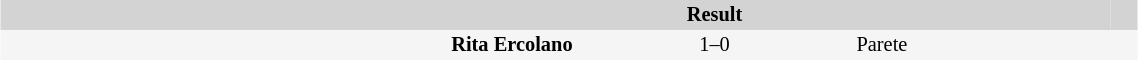<table align=center style="font-size: 85%; border-collapse:collapse" border=0 cellspacing=0 cellpadding=2 width=60%>
<tr bgcolor="D3D3D3">
<th align=right></th>
<th align=center>Result</th>
<th align=left></th>
<th align=center></th>
</tr>
<tr bgcolor=#F5F5F5>
<td align=right><strong>Rita Ercolano</strong></td>
<td align=center>1–0</td>
<td>Parete</td>
<td align=center></td>
</tr>
</table>
